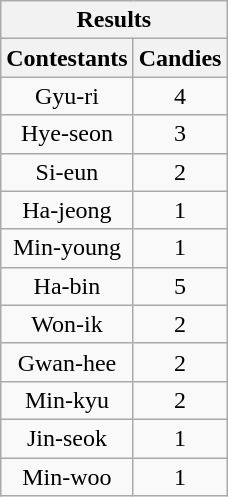<table class="wikitable sortable mw-collapsible mw-collapsed" style="text-align:center">
<tr>
<th colspan="2">Results</th>
</tr>
<tr>
<th>Contestants</th>
<th>Candies</th>
</tr>
<tr>
<td>Gyu-ri</td>
<td>4</td>
</tr>
<tr>
<td>Hye-seon</td>
<td>3</td>
</tr>
<tr>
<td>Si-eun</td>
<td>2</td>
</tr>
<tr>
<td>Ha-jeong</td>
<td>1</td>
</tr>
<tr>
<td>Min-young</td>
<td>1</td>
</tr>
<tr>
<td>Ha-bin</td>
<td>5</td>
</tr>
<tr>
<td>Won-ik</td>
<td>2</td>
</tr>
<tr>
<td>Gwan-hee</td>
<td>2</td>
</tr>
<tr>
<td>Min-kyu</td>
<td>2</td>
</tr>
<tr>
<td>Jin-seok</td>
<td>1</td>
</tr>
<tr>
<td>Min-woo</td>
<td>1</td>
</tr>
</table>
